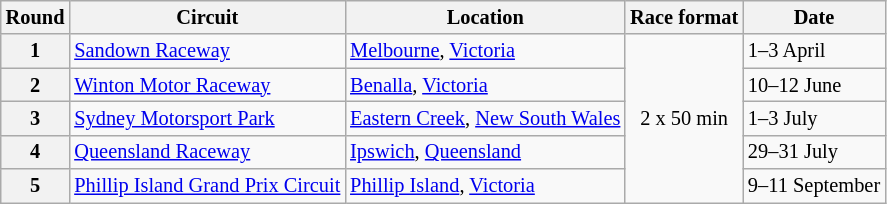<table class="wikitable" style="font-size: 85%">
<tr>
<th>Round</th>
<th>Circuit</th>
<th>Location</th>
<th>Race format</th>
<th>Date</th>
</tr>
<tr>
<th>1</th>
<td><a href='#'>Sandown Raceway</a></td>
<td><a href='#'>Melbourne</a>, <a href='#'>Victoria</a></td>
<td rowspan=5 align=center>2 x 50 min</td>
<td>1–3 April</td>
</tr>
<tr>
<th>2</th>
<td><a href='#'>Winton Motor Raceway</a></td>
<td><a href='#'>Benalla</a>, <a href='#'>Victoria</a></td>
<td>10–12 June</td>
</tr>
<tr>
<th>3</th>
<td><a href='#'>Sydney Motorsport Park</a></td>
<td><a href='#'>Eastern Creek</a>, <a href='#'>New South Wales</a></td>
<td>1–3 July</td>
</tr>
<tr>
<th>4</th>
<td><a href='#'>Queensland Raceway</a></td>
<td><a href='#'>Ipswich</a>, <a href='#'>Queensland</a></td>
<td>29–31 July</td>
</tr>
<tr>
<th>5</th>
<td><a href='#'>Phillip Island Grand Prix Circuit</a></td>
<td><a href='#'>Phillip Island</a>, <a href='#'>Victoria</a></td>
<td>9–11 September</td>
</tr>
</table>
